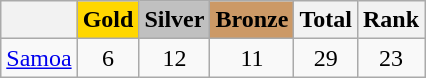<table class="wikitable">
<tr>
<th></th>
<th style="background-color:gold"><strong> Gold </strong></th>
<th style="background-color:silver"><strong>Silver</strong></th>
<th style="background-color:#CC9966"><strong>Bronze</strong></th>
<th>Total</th>
<th><strong>Rank</strong></th>
</tr>
<tr align="center">
<td> <a href='#'>Samoa</a></td>
<td>6</td>
<td>12</td>
<td>11</td>
<td>29</td>
<td>23</td>
</tr>
</table>
